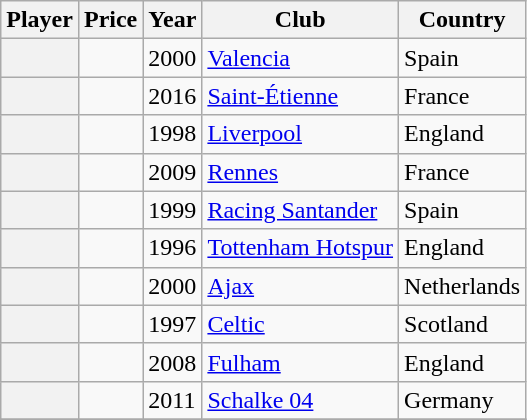<table class="wikitable sortable plainrowheaders">
<tr>
<th scope=col>Player</th>
<th scope=col>Price</th>
<th scope=col>Year</th>
<th scope=col>Club</th>
<th scope=col>Country</th>
</tr>
<tr>
<th scope=row></th>
<td></td>
<td>2000</td>
<td><a href='#'>Valencia</a></td>
<td>Spain</td>
</tr>
<tr>
<th scope=row></th>
<td></td>
<td>2016</td>
<td><a href='#'>Saint-Étienne</a></td>
<td>France</td>
</tr>
<tr>
<th scope=row></th>
<td></td>
<td>1998</td>
<td><a href='#'>Liverpool</a></td>
<td>England</td>
</tr>
<tr>
<th scope=row></th>
<td></td>
<td>2009</td>
<td><a href='#'>Rennes</a></td>
<td>France</td>
</tr>
<tr>
<th scope=row></th>
<td></td>
<td>1999</td>
<td><a href='#'>Racing Santander</a></td>
<td>Spain</td>
</tr>
<tr>
<th scope=row></th>
<td></td>
<td>1996</td>
<td><a href='#'>Tottenham Hotspur</a></td>
<td>England</td>
</tr>
<tr>
<th scope=row></th>
<td></td>
<td>2000</td>
<td><a href='#'>Ajax</a></td>
<td>Netherlands</td>
</tr>
<tr>
<th scope=row></th>
<td></td>
<td>1997</td>
<td><a href='#'>Celtic</a></td>
<td>Scotland</td>
</tr>
<tr>
<th scope=row></th>
<td></td>
<td>2008</td>
<td><a href='#'>Fulham</a></td>
<td>England</td>
</tr>
<tr>
<th scope=row></th>
<td></td>
<td>2011</td>
<td><a href='#'>Schalke 04</a></td>
<td>Germany</td>
</tr>
<tr>
</tr>
</table>
